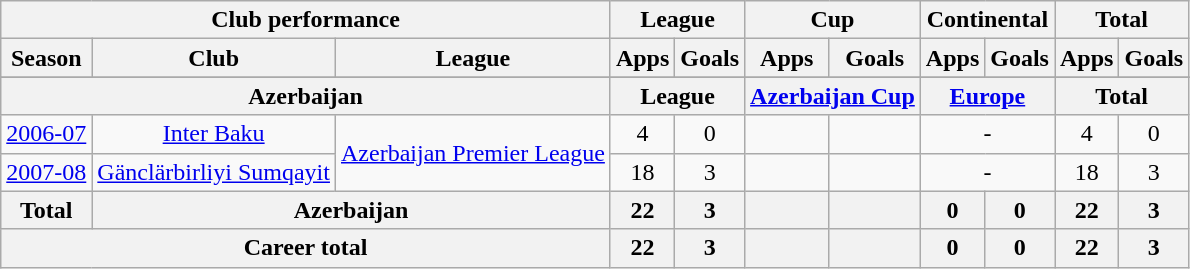<table class="wikitable" style="text-align:center">
<tr>
<th colspan=3>Club performance</th>
<th colspan=2>League</th>
<th colspan=2>Cup</th>
<th colspan=2>Continental</th>
<th colspan=2>Total</th>
</tr>
<tr>
<th>Season</th>
<th>Club</th>
<th>League</th>
<th>Apps</th>
<th>Goals</th>
<th>Apps</th>
<th>Goals</th>
<th>Apps</th>
<th>Goals</th>
<th>Apps</th>
<th>Goals</th>
</tr>
<tr>
</tr>
<tr>
<th colspan=3>Azerbaijan</th>
<th colspan=2>League</th>
<th colspan=2><a href='#'>Azerbaijan Cup</a></th>
<th colspan=2><a href='#'>Europe</a></th>
<th colspan=2>Total</th>
</tr>
<tr>
<td><a href='#'>2006-07</a></td>
<td><a href='#'>Inter Baku</a></td>
<td rowspan="2"><a href='#'>Azerbaijan Premier League</a></td>
<td>4</td>
<td>0</td>
<td></td>
<td></td>
<td colspan="2">-</td>
<td>4</td>
<td>0</td>
</tr>
<tr>
<td><a href='#'>2007-08</a></td>
<td><a href='#'>Gänclärbirliyi Sumqayit</a></td>
<td>18</td>
<td>3</td>
<td></td>
<td></td>
<td colspan="2">-</td>
<td>18</td>
<td>3</td>
</tr>
<tr>
<th rowspan=1>Total</th>
<th colspan=2>Azerbaijan</th>
<th>22</th>
<th>3</th>
<th></th>
<th></th>
<th>0</th>
<th>0</th>
<th>22</th>
<th>3</th>
</tr>
<tr>
<th colspan=3>Career total</th>
<th>22</th>
<th>3</th>
<th></th>
<th></th>
<th>0</th>
<th>0</th>
<th>22</th>
<th>3</th>
</tr>
</table>
